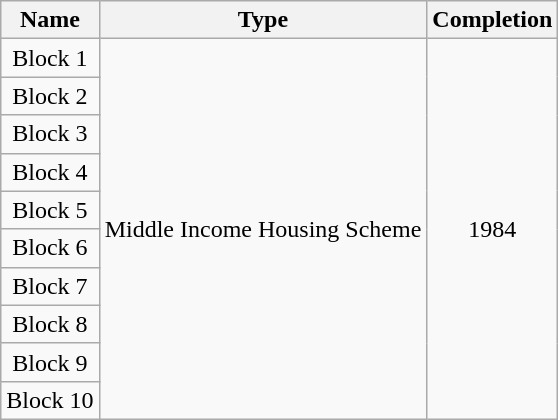<table class="wikitable" style="text-align: center">
<tr>
<th>Name</th>
<th>Type</th>
<th>Completion</th>
</tr>
<tr>
<td>Block 1</td>
<td rowspan="10">Middle Income Housing Scheme</td>
<td rowspan="10">1984</td>
</tr>
<tr>
<td>Block 2</td>
</tr>
<tr>
<td>Block 3</td>
</tr>
<tr>
<td>Block 4</td>
</tr>
<tr>
<td>Block 5</td>
</tr>
<tr>
<td>Block 6</td>
</tr>
<tr>
<td>Block 7</td>
</tr>
<tr>
<td>Block 8</td>
</tr>
<tr>
<td>Block 9</td>
</tr>
<tr>
<td>Block 10</td>
</tr>
</table>
